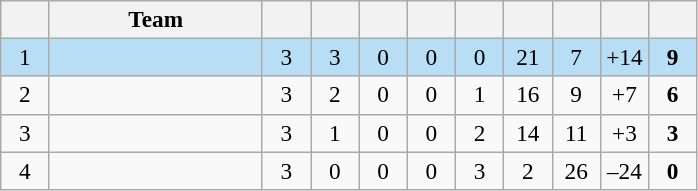<table class="wikitable" style="text-align: center; font-size: 97%;">
<tr>
<th width="25"></th>
<th width="135">Team</th>
<th width="25"></th>
<th width="25"></th>
<th width="25"></th>
<th width="25"></th>
<th width="25"></th>
<th width="25"></th>
<th width="25"></th>
<th width="25"></th>
<th width="25"></th>
</tr>
<tr style="background-color: #b8def6;">
<td>1</td>
<td align=left></td>
<td>3</td>
<td>3</td>
<td>0</td>
<td>0</td>
<td>0</td>
<td>21</td>
<td>7</td>
<td>+14</td>
<td><strong>9</strong></td>
</tr>
<tr>
<td>2</td>
<td align=left></td>
<td>3</td>
<td>2</td>
<td>0</td>
<td>0</td>
<td>1</td>
<td>16</td>
<td>9</td>
<td>+7</td>
<td><strong>6</strong></td>
</tr>
<tr>
<td>3</td>
<td align=left></td>
<td>3</td>
<td>1</td>
<td>0</td>
<td>0</td>
<td>2</td>
<td>14</td>
<td>11</td>
<td>+3</td>
<td><strong>3</strong></td>
</tr>
<tr>
<td>4</td>
<td align=left></td>
<td>3</td>
<td>0</td>
<td>0</td>
<td>0</td>
<td>3</td>
<td>2</td>
<td>26</td>
<td>–24</td>
<td><strong>0</strong></td>
</tr>
</table>
